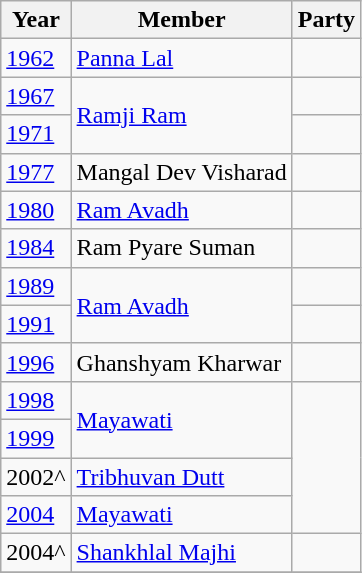<table class="wikitable">
<tr>
<th>Year</th>
<th>Member</th>
<th colspan="2">Party</th>
</tr>
<tr>
<td><a href='#'>1962</a></td>
<td><a href='#'>Panna Lal</a></td>
<td></td>
</tr>
<tr>
<td><a href='#'>1967</a></td>
<td rowspan="2"><a href='#'>Ramji Ram</a></td>
<td></td>
</tr>
<tr>
<td><a href='#'>1971</a></td>
<td></td>
</tr>
<tr>
<td><a href='#'>1977</a></td>
<td>Mangal Dev Visharad</td>
<td></td>
</tr>
<tr>
<td><a href='#'>1980</a></td>
<td><a href='#'>Ram Avadh</a></td>
<td></td>
</tr>
<tr>
<td><a href='#'>1984</a></td>
<td>Ram Pyare Suman</td>
<td></td>
</tr>
<tr>
<td><a href='#'>1989</a></td>
<td rowspan="2"><a href='#'>Ram Avadh</a></td>
<td></td>
</tr>
<tr>
<td><a href='#'>1991</a></td>
</tr>
<tr>
<td><a href='#'>1996</a></td>
<td>Ghanshyam Kharwar</td>
<td></td>
</tr>
<tr>
<td><a href='#'>1998</a></td>
<td rowspan="2"><a href='#'>Mayawati</a></td>
</tr>
<tr>
<td><a href='#'>1999</a></td>
</tr>
<tr>
<td>2002^</td>
<td><a href='#'>Tribhuvan Dutt</a></td>
</tr>
<tr>
<td><a href='#'>2004</a></td>
<td><a href='#'>Mayawati</a></td>
</tr>
<tr>
<td>2004^</td>
<td><a href='#'>Shankhlal Majhi</a></td>
<td></td>
</tr>
<tr>
</tr>
</table>
